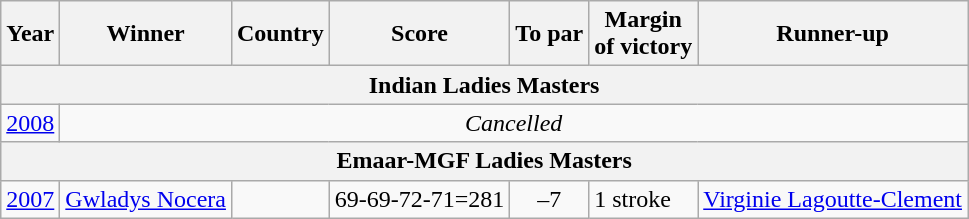<table class=wikitable>
<tr>
<th>Year</th>
<th>Winner</th>
<th>Country</th>
<th>Score</th>
<th>To par</th>
<th>Margin<br>of victory</th>
<th>Runner-up</th>
</tr>
<tr>
<th colspan=7>Indian Ladies Masters</th>
</tr>
<tr>
<td><a href='#'>2008</a></td>
<td colspan=6 align=center><em>Cancelled</em></td>
</tr>
<tr>
<th colspan=7>Emaar-MGF Ladies Masters</th>
</tr>
<tr>
<td><a href='#'>2007</a></td>
<td><a href='#'>Gwladys Nocera</a></td>
<td></td>
<td align=right>69-69-72-71=281</td>
<td align=center>–7</td>
<td>1 stroke</td>
<td> <a href='#'>Virginie Lagoutte-Clement</a></td>
</tr>
</table>
